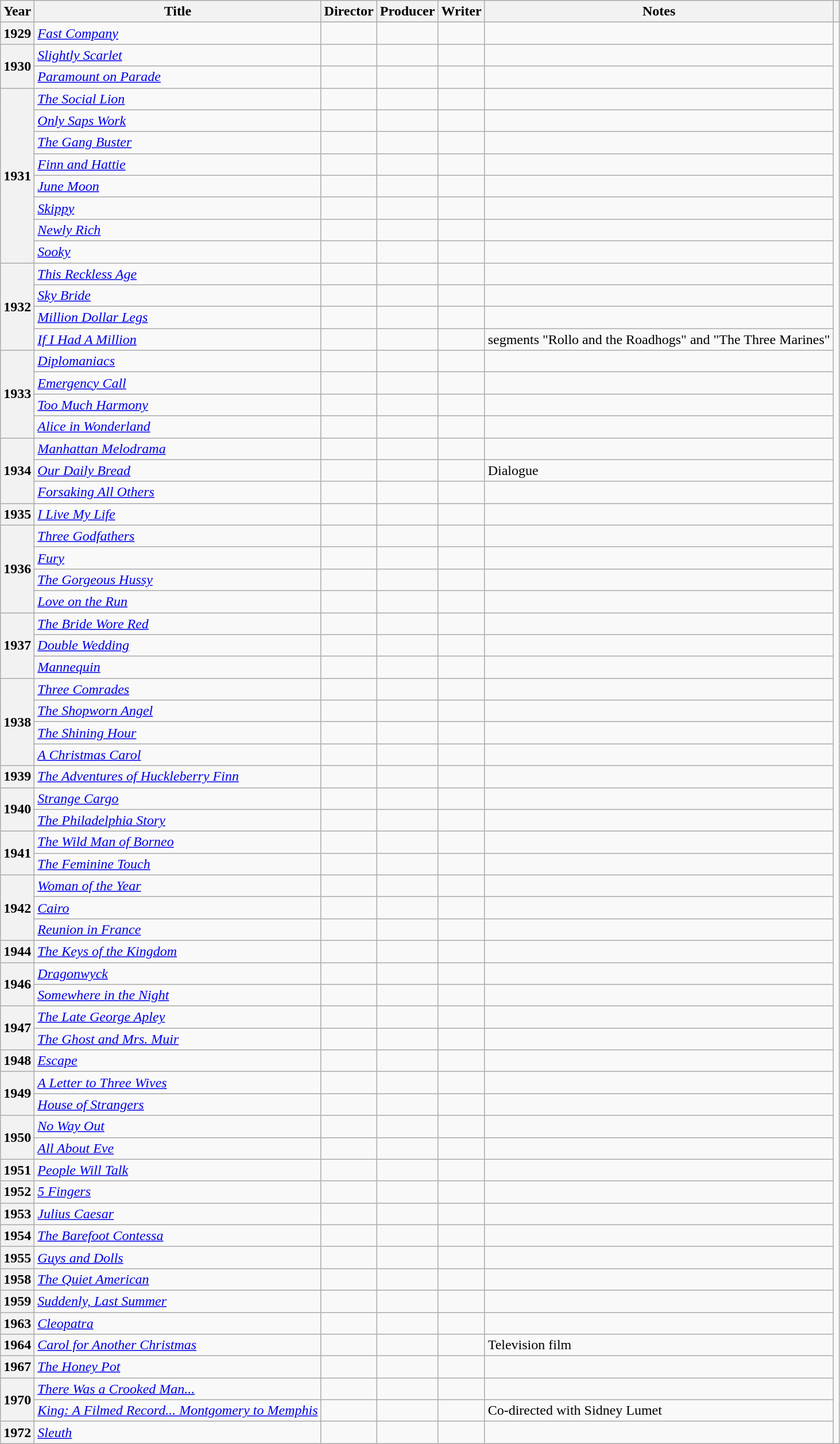<table class="wikitable plainrowheaders sortable sticky-header" style="margin-right: 0;">
<tr>
<th scope="col">Year</th>
<th scope="col">Title</th>
<th scope="col">Director</th>
<th scope="col">Producer</th>
<th scope="col">Writer</th>
<th scope="col" class=unsortable>Notes</th>
<th scope="col" class=unsortable></th>
</tr>
<tr>
<th scope="row">1929</th>
<td><em><a href='#'>Fast Company</a></em></td>
<td></td>
<td></td>
<td></td>
<td></td>
<td scope="row" rowspan="65"></td>
</tr>
<tr>
<th scope="row" rowspan="2">1930</th>
<td><em><a href='#'>Slightly Scarlet</a></em></td>
<td></td>
<td></td>
<td></td>
<td></td>
</tr>
<tr>
<td><em><a href='#'>Paramount on Parade</a></em></td>
<td></td>
<td></td>
<td></td>
<td></td>
</tr>
<tr>
<th scope="row" rowspan="8">1931</th>
<td><em><a href='#'>The Social Lion</a></em></td>
<td></td>
<td></td>
<td></td>
<td></td>
</tr>
<tr>
<td><em><a href='#'>Only Saps Work</a></em></td>
<td></td>
<td></td>
<td></td>
<td></td>
</tr>
<tr>
<td><em><a href='#'>The Gang Buster</a></em></td>
<td></td>
<td></td>
<td></td>
<td></td>
</tr>
<tr>
<td><em><a href='#'>Finn and Hattie</a></em></td>
<td></td>
<td></td>
<td></td>
<td></td>
</tr>
<tr>
<td><em><a href='#'>June Moon</a></em></td>
<td></td>
<td></td>
<td></td>
<td></td>
</tr>
<tr>
<td><em><a href='#'>Skippy</a></em></td>
<td></td>
<td></td>
<td></td>
<td></td>
</tr>
<tr>
<td><em><a href='#'>Newly Rich</a></em></td>
<td></td>
<td></td>
<td></td>
<td></td>
</tr>
<tr>
<td><em><a href='#'>Sooky</a></em></td>
<td></td>
<td></td>
<td></td>
<td></td>
</tr>
<tr>
<th scope="row" rowspan="4">1932</th>
<td><em><a href='#'>This Reckless Age</a></em></td>
<td></td>
<td></td>
<td></td>
<td></td>
</tr>
<tr>
<td><em><a href='#'>Sky Bride</a></em></td>
<td></td>
<td></td>
<td></td>
<td></td>
</tr>
<tr>
<td><em><a href='#'>Million Dollar Legs</a></em></td>
<td></td>
<td></td>
<td></td>
<td></td>
</tr>
<tr>
<td><em><a href='#'>If I Had A Million</a></em></td>
<td></td>
<td></td>
<td></td>
<td>segments "Rollo and the Roadhogs" and "The Three Marines"</td>
</tr>
<tr>
<th scope="row" rowspan="4">1933</th>
<td><em><a href='#'>Diplomaniacs</a></em></td>
<td></td>
<td></td>
<td></td>
<td></td>
</tr>
<tr>
<td><em><a href='#'>Emergency Call</a></em></td>
<td></td>
<td></td>
<td></td>
<td></td>
</tr>
<tr>
<td><em><a href='#'>Too Much Harmony</a></em></td>
<td></td>
<td></td>
<td></td>
<td></td>
</tr>
<tr>
<td><em><a href='#'>Alice in Wonderland</a></em></td>
<td></td>
<td></td>
<td></td>
<td></td>
</tr>
<tr>
<th scope="row" rowspan="3">1934</th>
<td><em><a href='#'>Manhattan Melodrama</a></em></td>
<td></td>
<td></td>
<td></td>
<td></td>
</tr>
<tr>
<td><em><a href='#'>Our Daily Bread</a></em></td>
<td></td>
<td></td>
<td></td>
<td>Dialogue</td>
</tr>
<tr>
<td><em><a href='#'>Forsaking All Others</a></em></td>
<td></td>
<td></td>
<td></td>
<td></td>
</tr>
<tr>
<th scope="row">1935</th>
<td><em><a href='#'>I Live My Life</a></em></td>
<td></td>
<td></td>
<td></td>
<td></td>
</tr>
<tr>
<th scope="row" rowspan="4">1936</th>
<td><em><a href='#'>Three Godfathers</a></em></td>
<td></td>
<td></td>
<td></td>
<td></td>
</tr>
<tr>
<td><em><a href='#'>Fury</a></em></td>
<td></td>
<td></td>
<td></td>
<td></td>
</tr>
<tr>
<td><em><a href='#'>The Gorgeous Hussy</a></em></td>
<td></td>
<td></td>
<td></td>
<td></td>
</tr>
<tr>
<td><em><a href='#'>Love on the Run</a></em></td>
<td></td>
<td></td>
<td></td>
<td></td>
</tr>
<tr>
<th scope="row" rowspan="3">1937</th>
<td><em><a href='#'>The Bride Wore Red</a></em></td>
<td></td>
<td></td>
<td></td>
<td></td>
</tr>
<tr>
<td><em><a href='#'>Double Wedding</a></em></td>
<td></td>
<td></td>
<td></td>
<td></td>
</tr>
<tr>
<td><em><a href='#'>Mannequin</a></em></td>
<td></td>
<td></td>
<td></td>
<td></td>
</tr>
<tr>
<th scope="row" rowspan="4">1938</th>
<td><em><a href='#'>Three Comrades</a></em></td>
<td></td>
<td></td>
<td></td>
<td></td>
</tr>
<tr>
<td><em><a href='#'>The Shopworn Angel</a></em></td>
<td></td>
<td></td>
<td></td>
<td></td>
</tr>
<tr>
<td><em><a href='#'>The Shining Hour</a></em></td>
<td></td>
<td></td>
<td></td>
<td></td>
</tr>
<tr>
<td><em><a href='#'>A Christmas Carol</a></em></td>
<td></td>
<td></td>
<td></td>
<td></td>
</tr>
<tr>
<th scope="row">1939</th>
<td><em><a href='#'>The Adventures of Huckleberry Finn</a></em></td>
<td></td>
<td></td>
<td></td>
<td></td>
</tr>
<tr>
<th scope="row" rowspan="2">1940</th>
<td><em><a href='#'>Strange Cargo</a></em></td>
<td></td>
<td></td>
<td></td>
<td></td>
</tr>
<tr>
<td><em><a href='#'>The Philadelphia Story</a></em></td>
<td></td>
<td></td>
<td></td>
<td></td>
</tr>
<tr>
<th scope="row" rowspan="2">1941</th>
<td><em><a href='#'>The Wild Man of Borneo</a></em></td>
<td></td>
<td></td>
<td></td>
<td></td>
</tr>
<tr>
<td><em><a href='#'>The Feminine Touch</a></em></td>
<td></td>
<td></td>
<td></td>
<td></td>
</tr>
<tr>
<th scope="row" rowspan="3">1942</th>
<td><em><a href='#'>Woman of the Year</a></em></td>
<td></td>
<td></td>
<td></td>
<td></td>
</tr>
<tr>
<td><em><a href='#'>Cairo</a></em></td>
<td></td>
<td></td>
<td></td>
<td></td>
</tr>
<tr>
<td><em><a href='#'>Reunion in France</a></em></td>
<td></td>
<td></td>
<td></td>
<td></td>
</tr>
<tr>
<th scope="row">1944</th>
<td><em><a href='#'>The Keys of the Kingdom</a></em></td>
<td></td>
<td></td>
<td></td>
<td></td>
</tr>
<tr>
<th scope="row" rowspan="2">1946</th>
<td><em><a href='#'>Dragonwyck</a></em></td>
<td></td>
<td></td>
<td></td>
<td></td>
</tr>
<tr>
<td><em><a href='#'>Somewhere in the Night</a></em></td>
<td></td>
<td></td>
<td></td>
<td></td>
</tr>
<tr>
<th scope="row" rowspan="2">1947</th>
<td><em><a href='#'>The Late George Apley</a></em></td>
<td></td>
<td></td>
<td></td>
<td></td>
</tr>
<tr>
<td><em><a href='#'>The Ghost and Mrs. Muir</a></em></td>
<td></td>
<td></td>
<td></td>
<td></td>
</tr>
<tr>
<th scope="row">1948</th>
<td><em><a href='#'>Escape</a></em></td>
<td></td>
<td></td>
<td></td>
<td></td>
</tr>
<tr>
<th scope="row" rowspan="2">1949</th>
<td><em><a href='#'>A Letter to Three Wives</a></em></td>
<td></td>
<td></td>
<td></td>
<td></td>
</tr>
<tr>
<td><em><a href='#'>House of Strangers</a></em></td>
<td></td>
<td></td>
<td></td>
<td></td>
</tr>
<tr>
<th scope="row" rowspan="2">1950</th>
<td><em><a href='#'>No Way Out</a></em></td>
<td></td>
<td></td>
<td></td>
<td></td>
</tr>
<tr>
<td><em><a href='#'>All About Eve</a></em></td>
<td></td>
<td></td>
<td></td>
<td></td>
</tr>
<tr>
<th scope="row">1951</th>
<td><em><a href='#'>People Will Talk</a></em></td>
<td></td>
<td></td>
<td></td>
<td></td>
</tr>
<tr>
<th scope="row">1952</th>
<td><em><a href='#'>5 Fingers</a></em></td>
<td></td>
<td></td>
<td></td>
<td></td>
</tr>
<tr>
<th scope="row">1953</th>
<td><em><a href='#'>Julius Caesar</a></em></td>
<td></td>
<td></td>
<td></td>
<td></td>
</tr>
<tr>
<th scope="row">1954</th>
<td><em><a href='#'>The Barefoot Contessa</a></em></td>
<td></td>
<td></td>
<td></td>
<td></td>
</tr>
<tr>
<th scope="row">1955</th>
<td><em><a href='#'>Guys and Dolls</a></em></td>
<td></td>
<td></td>
<td></td>
<td></td>
</tr>
<tr>
<th scope="row">1958</th>
<td><em><a href='#'>The Quiet American</a></em></td>
<td></td>
<td></td>
<td></td>
<td></td>
</tr>
<tr>
<th scope="row">1959</th>
<td><em><a href='#'>Suddenly, Last Summer</a></em></td>
<td></td>
<td></td>
<td></td>
<td></td>
</tr>
<tr>
<th scope="row">1963</th>
<td><em><a href='#'>Cleopatra</a></em></td>
<td></td>
<td></td>
<td></td>
<td></td>
</tr>
<tr>
<th scope="row">1964</th>
<td><em><a href='#'>Carol for Another Christmas</a></em></td>
<td></td>
<td></td>
<td></td>
<td>Television film</td>
</tr>
<tr>
<th scope="row">1967</th>
<td><em><a href='#'>The Honey Pot</a></em></td>
<td></td>
<td></td>
<td></td>
<td></td>
</tr>
<tr>
<th ! scope="row" rowspan="2">1970</th>
<td><em><a href='#'>There Was a Crooked Man...</a></em></td>
<td></td>
<td></td>
<td></td>
<td></td>
</tr>
<tr>
<td><em><a href='#'>King: A Filmed Record... Montgomery to Memphis</a></em></td>
<td></td>
<td></td>
<td></td>
<td>Co-directed with Sidney Lumet</td>
</tr>
<tr>
<th scope="row">1972</th>
<td><em><a href='#'>Sleuth</a></em></td>
<td></td>
<td></td>
<td></td>
<td></td>
</tr>
</table>
